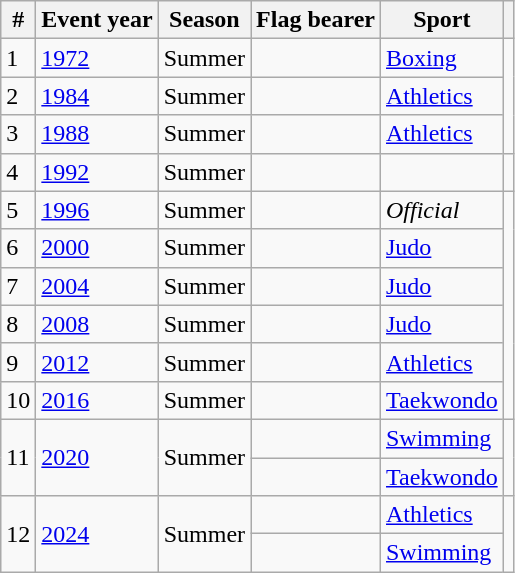<table class="wikitable sortable">
<tr>
<th>#</th>
<th>Event year</th>
<th>Season</th>
<th>Flag bearer</th>
<th>Sport</th>
<th></th>
</tr>
<tr>
<td>1</td>
<td><a href='#'>1972</a></td>
<td>Summer</td>
<td></td>
<td><a href='#'>Boxing</a></td>
<td rowspan=3></td>
</tr>
<tr>
<td>2</td>
<td><a href='#'>1984</a></td>
<td>Summer</td>
<td></td>
<td><a href='#'>Athletics</a></td>
</tr>
<tr>
<td>3</td>
<td><a href='#'>1988</a></td>
<td>Summer</td>
<td></td>
<td><a href='#'>Athletics</a></td>
</tr>
<tr>
<td>4</td>
<td><a href='#'>1992</a></td>
<td>Summer</td>
<td></td>
<td></td>
<td></td>
</tr>
<tr>
<td>5</td>
<td><a href='#'>1996</a></td>
<td>Summer</td>
<td></td>
<td><em>Official</em></td>
<td rowspan=6></td>
</tr>
<tr>
<td>6</td>
<td><a href='#'>2000</a></td>
<td>Summer</td>
<td></td>
<td><a href='#'>Judo</a></td>
</tr>
<tr>
<td>7</td>
<td><a href='#'>2004</a></td>
<td>Summer</td>
<td></td>
<td><a href='#'>Judo</a></td>
</tr>
<tr>
<td>8</td>
<td><a href='#'>2008</a></td>
<td>Summer</td>
<td></td>
<td><a href='#'>Judo</a></td>
</tr>
<tr>
<td>9</td>
<td><a href='#'>2012</a></td>
<td>Summer</td>
<td></td>
<td><a href='#'>Athletics</a></td>
</tr>
<tr>
<td>10</td>
<td><a href='#'>2016</a></td>
<td>Summer</td>
<td></td>
<td><a href='#'>Taekwondo</a></td>
</tr>
<tr>
<td rowspan=2>11</td>
<td rowspan=2><a href='#'>2020</a></td>
<td rowspan=2>Summer</td>
<td></td>
<td><a href='#'>Swimming</a></td>
<td rowspan=2></td>
</tr>
<tr>
<td></td>
<td><a href='#'>Taekwondo</a></td>
</tr>
<tr>
<td rowspan=2>12</td>
<td rowspan=2><a href='#'>2024</a></td>
<td rowspan=2>Summer</td>
<td></td>
<td><a href='#'>Athletics</a></td>
<td rowspan=2></td>
</tr>
<tr>
<td></td>
<td><a href='#'>Swimming</a></td>
</tr>
</table>
